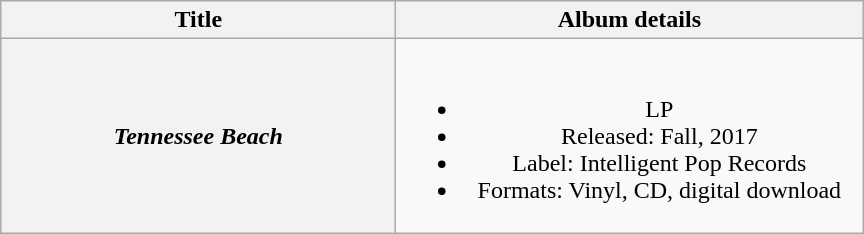<table class="wikitable plainrowheaders" style="text-align:center;">
<tr>
<th scope="col" style="width:16em;">Title</th>
<th scope="col" style="width:19em;">Album details</th>
</tr>
<tr>
<th scope="row"><em>Tennessee Beach</em></th>
<td><br><ul><li>LP</li><li>Released: Fall, 2017</li><li>Label: Intelligent Pop Records</li><li>Formats: Vinyl, CD, digital download</li></ul></td>
</tr>
</table>
